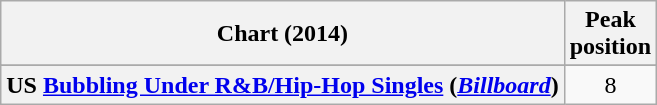<table class="wikitable plainrowheaders" style="text-align:center">
<tr>
<th scope="col">Chart (2014)</th>
<th scope="col">Peak<br>position</th>
</tr>
<tr>
</tr>
<tr>
<th scope="row">US <a href='#'>Bubbling Under R&B/Hip-Hop Singles</a> (<em><a href='#'>Billboard</a></em>)</th>
<td>8</td>
</tr>
</table>
